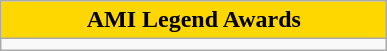<table class = "wikitable">
<tr>
<th style="background:gold" width = "250">AMI Legend Awards</th>
</tr>
<tr>
<td></td>
</tr>
</table>
